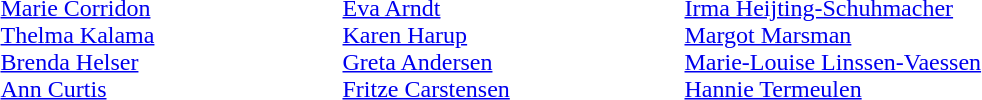<table>
<tr>
<td style="width:14em" valign=top><br><a href='#'>Marie Corridon</a><br><a href='#'>Thelma Kalama</a><br><a href='#'>Brenda Helser</a><br><a href='#'>Ann Curtis</a></td>
<td style="width:14em" valign=top><br><a href='#'>Eva Arndt</a><br><a href='#'>Karen Harup</a><br><a href='#'>Greta Andersen</a><br><a href='#'>Fritze Carstensen</a></td>
<td style="width:14em" valign=top><br><a href='#'>Irma Heijting-Schuhmacher</a><br><a href='#'>Margot Marsman</a><br><a href='#'>Marie-Louise Linssen-Vaessen</a><br><a href='#'>Hannie Termeulen</a></td>
</tr>
</table>
